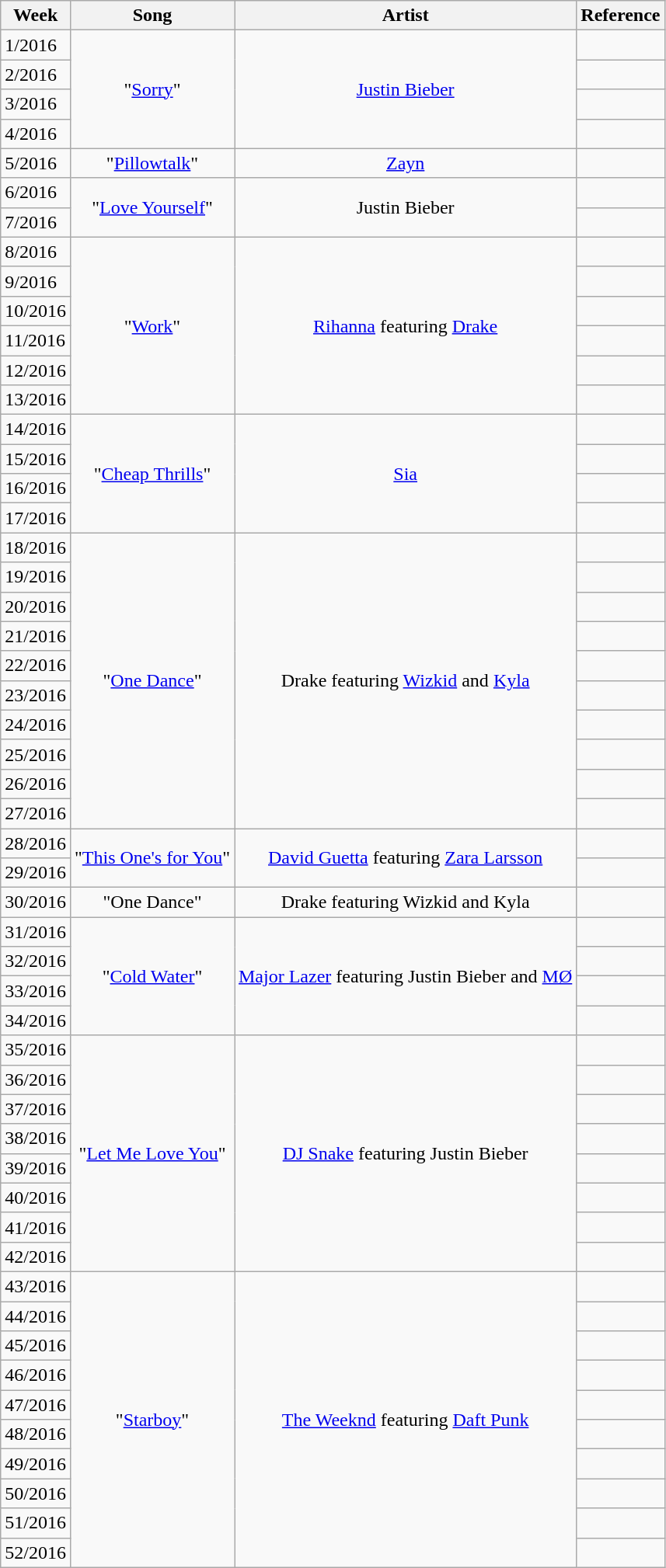<table class="wikitable">
<tr>
<th>Week</th>
<th>Song</th>
<th>Artist</th>
<th>Reference</th>
</tr>
<tr>
<td>1/2016</td>
<td align="center" rowspan="4">"<a href='#'>Sorry</a>"</td>
<td align="center" rowspan="4"><a href='#'>Justin Bieber</a></td>
<td align="center"></td>
</tr>
<tr>
<td>2/2016</td>
<td align="center"></td>
</tr>
<tr>
<td>3/2016</td>
<td align="center"></td>
</tr>
<tr>
<td>4/2016</td>
<td align="center"></td>
</tr>
<tr>
<td>5/2016</td>
<td align="center">"<a href='#'>Pillowtalk</a>"</td>
<td align="center"><a href='#'>Zayn</a></td>
<td align="center"></td>
</tr>
<tr>
<td>6/2016</td>
<td align="center" rowspan="2">"<a href='#'>Love Yourself</a>"</td>
<td align="center" rowspan="2">Justin Bieber</td>
<td align="center"></td>
</tr>
<tr>
<td>7/2016</td>
<td align="center"></td>
</tr>
<tr>
<td>8/2016</td>
<td align="center" rowspan="6">"<a href='#'>Work</a>"</td>
<td align="center" rowspan="6"><a href='#'>Rihanna</a> featuring <a href='#'>Drake</a></td>
<td align="center"></td>
</tr>
<tr>
<td>9/2016</td>
<td align="center"></td>
</tr>
<tr>
<td>10/2016</td>
<td align="center"></td>
</tr>
<tr>
<td>11/2016</td>
<td align="center"></td>
</tr>
<tr>
<td>12/2016</td>
<td align="center"></td>
</tr>
<tr>
<td>13/2016</td>
<td align="center"></td>
</tr>
<tr>
<td>14/2016</td>
<td align="center" rowspan="4">"<a href='#'>Cheap Thrills</a>"</td>
<td align="center" rowspan="4"><a href='#'>Sia</a></td>
<td align="center"></td>
</tr>
<tr>
<td>15/2016</td>
<td align="center"></td>
</tr>
<tr>
<td>16/2016</td>
<td align="center"></td>
</tr>
<tr>
<td>17/2016</td>
<td align="center"></td>
</tr>
<tr>
<td>18/2016</td>
<td align="center" rowspan="10">"<a href='#'>One Dance</a>"</td>
<td align="center" rowspan="10">Drake featuring <a href='#'>Wizkid</a> and <a href='#'>Kyla</a></td>
<td align="center"></td>
</tr>
<tr>
<td>19/2016</td>
<td align="center"></td>
</tr>
<tr>
<td>20/2016</td>
<td align="center"></td>
</tr>
<tr>
<td>21/2016</td>
<td align="center"></td>
</tr>
<tr>
<td>22/2016</td>
<td align="center"></td>
</tr>
<tr>
<td>23/2016</td>
<td align="center"></td>
</tr>
<tr>
<td>24/2016</td>
<td align="center"></td>
</tr>
<tr>
<td>25/2016</td>
<td align="center"></td>
</tr>
<tr>
<td>26/2016</td>
<td align="center"></td>
</tr>
<tr>
<td>27/2016</td>
<td align="center"></td>
</tr>
<tr>
<td>28/2016</td>
<td align="center" rowspan="2">"<a href='#'>This One's for You</a>"</td>
<td align="center" rowspan="2"><a href='#'>David Guetta</a> featuring <a href='#'>Zara Larsson</a></td>
<td align="center"></td>
</tr>
<tr>
<td>29/2016</td>
<td align="center"></td>
</tr>
<tr>
<td>30/2016</td>
<td align="center">"One Dance"</td>
<td align="center">Drake featuring Wizkid and Kyla</td>
<td align="center"></td>
</tr>
<tr>
<td>31/2016</td>
<td align="center" rowspan="4">"<a href='#'>Cold Water</a>"</td>
<td align="center" rowspan="4"><a href='#'>Major Lazer</a> featuring Justin Bieber and <a href='#'>MØ</a></td>
<td align="center"></td>
</tr>
<tr>
<td>32/2016</td>
<td align="center"></td>
</tr>
<tr>
<td>33/2016</td>
<td align="center"></td>
</tr>
<tr>
<td>34/2016</td>
<td align="center"></td>
</tr>
<tr>
<td>35/2016</td>
<td align="center" rowspan="8">"<a href='#'>Let Me Love You</a>"</td>
<td align="center" rowspan="8"><a href='#'>DJ Snake</a> featuring Justin Bieber</td>
<td align="center"></td>
</tr>
<tr>
<td>36/2016</td>
<td align="center"></td>
</tr>
<tr>
<td>37/2016</td>
<td align="center"></td>
</tr>
<tr>
<td>38/2016</td>
<td align="center"></td>
</tr>
<tr>
<td>39/2016</td>
<td align="center"></td>
</tr>
<tr>
<td>40/2016</td>
<td align="center"></td>
</tr>
<tr>
<td>41/2016</td>
<td align="center"></td>
</tr>
<tr>
<td>42/2016</td>
<td align="center"></td>
</tr>
<tr>
<td>43/2016</td>
<td align="center" rowspan="10">"<a href='#'>Starboy</a>"</td>
<td align="center" rowspan="10"><a href='#'>The Weeknd</a> featuring <a href='#'>Daft Punk</a></td>
<td align="center"></td>
</tr>
<tr>
<td>44/2016</td>
<td align="center"></td>
</tr>
<tr>
<td>45/2016</td>
<td align="center"></td>
</tr>
<tr>
<td>46/2016</td>
<td align="center"></td>
</tr>
<tr>
<td>47/2016</td>
<td align="center"></td>
</tr>
<tr>
<td>48/2016</td>
<td align="center"></td>
</tr>
<tr>
<td>49/2016</td>
<td align="center"></td>
</tr>
<tr>
<td>50/2016</td>
<td align="center"></td>
</tr>
<tr>
<td>51/2016</td>
<td align="center"></td>
</tr>
<tr>
<td>52/2016</td>
<td align="center"></td>
</tr>
</table>
